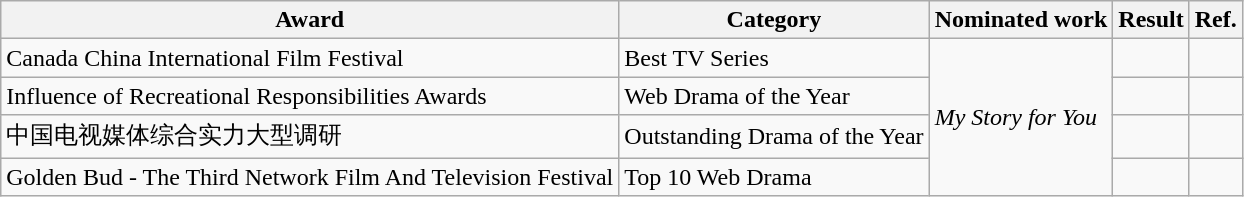<table class="wikitable">
<tr>
<th>Award</th>
<th>Category</th>
<th>Nominated work</th>
<th>Result</th>
<th>Ref.</th>
</tr>
<tr>
<td>Canada China International Film Festival</td>
<td>Best TV Series</td>
<td rowspan=4><em>My Story for You</em></td>
<td></td>
<td></td>
</tr>
<tr>
<td>Influence of Recreational Responsibilities Awards</td>
<td>Web Drama of the Year</td>
<td></td>
<td></td>
</tr>
<tr>
<td>中国电视媒体综合实力大型调研</td>
<td>Outstanding Drama of the Year</td>
<td></td>
<td></td>
</tr>
<tr>
<td>Golden Bud - The Third Network Film And Television Festival</td>
<td>Top 10 Web Drama</td>
<td></td>
<td></td>
</tr>
</table>
